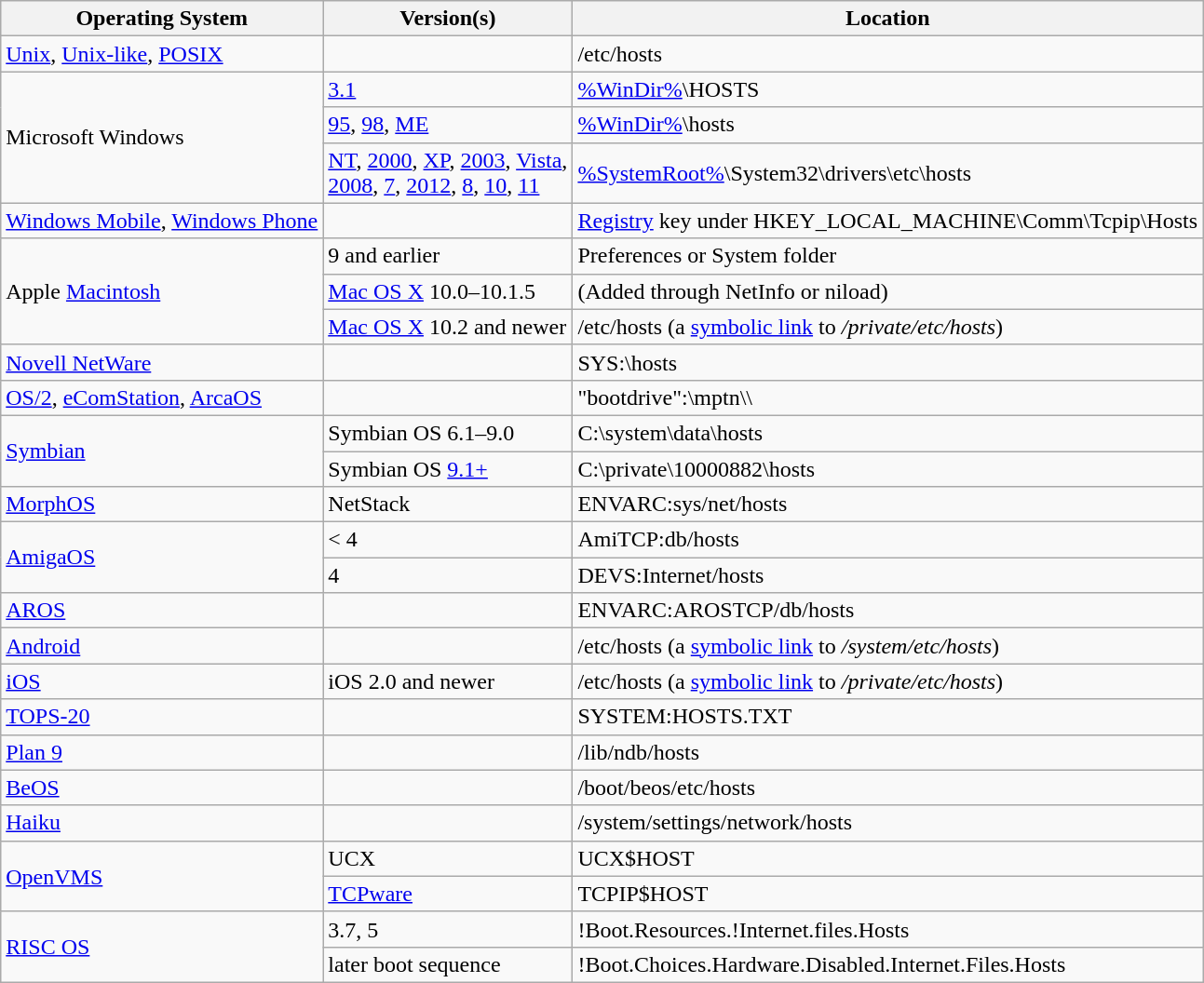<table class="wikitable">
<tr>
<th>Operating System</th>
<th>Version(s)</th>
<th>Location</th>
</tr>
<tr>
<td><a href='#'>Unix</a>, <a href='#'>Unix-like</a>, <a href='#'>POSIX</a></td>
<td></td>
<td>/etc/hosts</td>
</tr>
<tr>
<td rowspan="3">Microsoft Windows</td>
<td><a href='#'>3.1</a></td>
<td><a href='#'>%WinDir%</a>\HOSTS</td>
</tr>
<tr>
<td><a href='#'>95</a>, <a href='#'>98</a>, <a href='#'>ME</a></td>
<td><a href='#'>%WinDir%</a>\hosts</td>
</tr>
<tr>
<td><a href='#'>NT</a>, <a href='#'>2000</a>, <a href='#'>XP</a>, <a href='#'>2003</a>, <a href='#'>Vista</a>,<br><a href='#'>2008</a>, <a href='#'>7</a>, <a href='#'>2012</a>, <a href='#'>8</a>, <a href='#'>10</a>, <a href='#'>11</a></td>
<td><a href='#'>%SystemRoot%</a>\System32\drivers\etc\hosts</td>
</tr>
<tr>
<td><a href='#'>Windows Mobile</a>, <a href='#'>Windows Phone</a></td>
<td></td>
<td><a href='#'>Registry</a> key under HKEY_LOCAL_MACHINE\Comm\Tcpip\Hosts</td>
</tr>
<tr>
<td rowspan="3">Apple <a href='#'>Macintosh</a></td>
<td>9 and earlier</td>
<td>Preferences or System folder</td>
</tr>
<tr>
<td><a href='#'>Mac OS X</a> 10.0–10.1.5</td>
<td>(Added through NetInfo or niload)</td>
</tr>
<tr>
<td><a href='#'>Mac OS X</a> 10.2 and newer</td>
<td>/etc/hosts (a <a href='#'>symbolic link</a> to <em>/private/etc/hosts</em>)</td>
</tr>
<tr>
<td><a href='#'>Novell NetWare</a></td>
<td></td>
<td>SYS:\hosts</td>
</tr>
<tr>
<td><a href='#'>OS/2</a>, <a href='#'>eComStation</a>, <a href='#'>ArcaOS</a></td>
<td></td>
<td>"bootdrive":\mptn\\</td>
</tr>
<tr>
<td rowspan="2"><a href='#'>Symbian</a></td>
<td>Symbian OS 6.1–9.0</td>
<td>C:\system\data\hosts</td>
</tr>
<tr>
<td>Symbian OS <a href='#'>9.1+</a></td>
<td>C:\private\10000882\hosts</td>
</tr>
<tr>
<td><a href='#'>MorphOS</a></td>
<td>NetStack</td>
<td>ENVARC:sys/net/hosts</td>
</tr>
<tr>
<td rowspan="2"><a href='#'>AmigaOS</a></td>
<td>< 4</td>
<td>AmiTCP:db/hosts</td>
</tr>
<tr>
<td>4</td>
<td>DEVS:Internet/hosts</td>
</tr>
<tr>
<td><a href='#'>AROS</a></td>
<td></td>
<td>ENVARC:AROSTCP/db/hosts</td>
</tr>
<tr>
<td><a href='#'>Android</a></td>
<td></td>
<td>/etc/hosts (a <a href='#'>symbolic link</a> to <em>/system/etc/hosts</em>)</td>
</tr>
<tr>
<td><a href='#'>iOS</a></td>
<td>iOS 2.0 and newer</td>
<td>/etc/hosts (a <a href='#'>symbolic link</a> to <em>/private/etc/hosts</em>)</td>
</tr>
<tr>
<td><a href='#'>TOPS-20</a></td>
<td></td>
<td>SYSTEM:HOSTS.TXT</td>
</tr>
<tr>
<td><a href='#'>Plan 9</a></td>
<td></td>
<td>/lib/ndb/hosts</td>
</tr>
<tr>
<td><a href='#'>BeOS</a></td>
<td></td>
<td>/boot/beos/etc/hosts</td>
</tr>
<tr>
<td><a href='#'>Haiku</a></td>
<td></td>
<td>/system/settings/network/hosts</td>
</tr>
<tr>
<td rowspan="2"><a href='#'>OpenVMS</a></td>
<td>UCX</td>
<td>UCX$HOST</td>
</tr>
<tr>
<td><a href='#'>TCPware</a></td>
<td>TCPIP$HOST</td>
</tr>
<tr>
<td rowspan="2"><a href='#'>RISC OS</a></td>
<td>3.7, 5</td>
<td>!Boot.Resources.!Internet.files.Hosts</td>
</tr>
<tr>
<td>later boot sequence</td>
<td>!Boot.Choices.Hardware.Disabled.Internet.Files.Hosts</td>
</tr>
</table>
